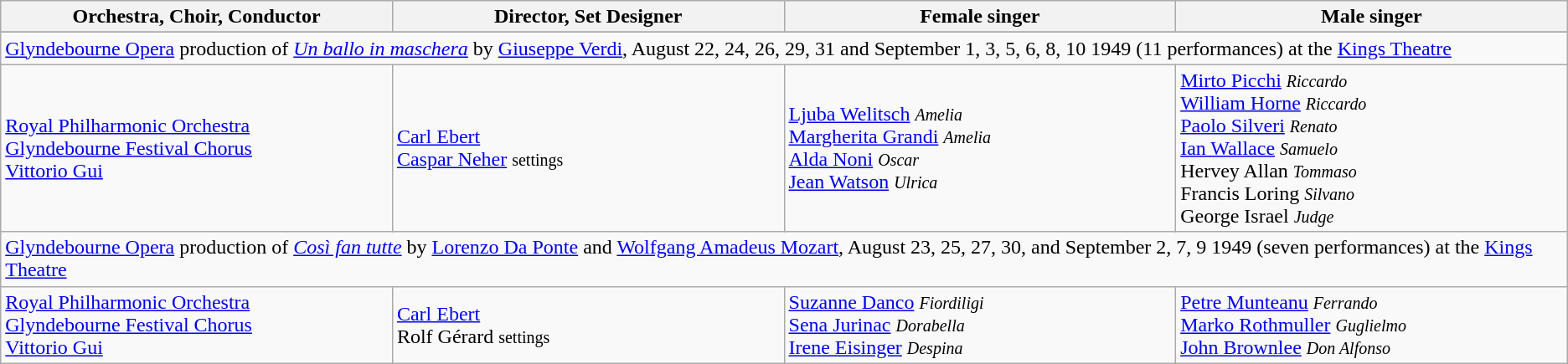<table class="wikitable toptextcells">
<tr class="hintergrundfarbe5">
<th style="width:25%;">Orchestra, Choir, Conductor</th>
<th style="width:25%;">Director, Set Designer</th>
<th style="width:25%;">Female singer</th>
<th style="width:25%;">Male singer</th>
</tr>
<tr>
</tr>
<tr class="hintergrundfarbe8">
<td colspan="9"><a href='#'>Glyndebourne Opera</a> production of <em><a href='#'>Un ballo in maschera</a></em> by <a href='#'>Giuseppe Verdi</a>, August 22, 24, 26, 29, 31 and September 1, 3, 5, 6, 8, 10 1949 (11 performances) at the <a href='#'>Kings Theatre</a></td>
</tr>
<tr>
<td><a href='#'>Royal Philharmonic Orchestra</a><br><a href='#'>Glyndebourne Festival Chorus</a><br><a href='#'>Vittorio Gui</a></td>
<td><a href='#'>Carl Ebert</a><br><a href='#'>Caspar Neher</a> <small>settings</small></td>
<td><a href='#'>Ljuba Welitsch</a> <small><em>Amelia</em></small><br><a href='#'>Margherita Grandi</a> <small><em>Amelia</em></small><br><a href='#'>Alda Noni</a> <small><em>Oscar</em></small><br><a href='#'>Jean Watson</a> <small><em>Ulrica</em></small></td>
<td><a href='#'>Mirto Picchi</a> <small><em>Riccardo</em></small><br><a href='#'>William Horne</a> <small><em>Riccardo</em></small><br><a href='#'>Paolo Silveri</a> <small><em>Renato</em></small><br><a href='#'>Ian Wallace</a> <small><em>Samuelo</em></small><br>Hervey Allan <small><em>Tommaso</em></small><br>Francis Loring <small><em>Silvano</em></small><br>George Israel <small><em>Judge</em></small></td>
</tr>
<tr class="hintergrundfarbe8">
<td colspan="9"><a href='#'>Glyndebourne Opera</a> production of <em><a href='#'>Così fan tutte</a></em> by <a href='#'>Lorenzo Da Ponte</a> and <a href='#'>Wolfgang Amadeus Mozart</a>, August 23, 25, 27, 30, and September 2, 7, 9 1949 (seven performances) at the <a href='#'>Kings Theatre</a></td>
</tr>
<tr>
<td><a href='#'>Royal Philharmonic Orchestra</a><br><a href='#'>Glyndebourne Festival Chorus</a><br><a href='#'>Vittorio Gui</a></td>
<td><a href='#'>Carl Ebert</a><br>Rolf Gérard <small>settings</small></td>
<td><a href='#'>Suzanne Danco</a> <small><em>Fiordiligi</em></small><br><a href='#'>Sena Jurinac</a> <small><em>Dorabella</em></small><br><a href='#'>Irene Eisinger</a> <small><em>Despina</em></small></td>
<td><a href='#'>Petre Munteanu</a> <small><em>Ferrando</em></small><br><a href='#'>Marko Rothmuller</a> <small><em>Guglielmo</em></small><br><a href='#'>John Brownlee</a> <small><em>Don Alfonso</em></small></td>
</tr>
</table>
